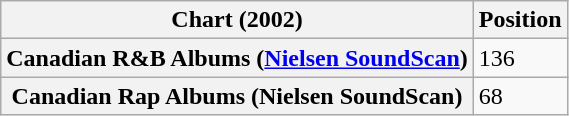<table class="wikitable sortable plainrowheaders">
<tr>
<th scope="col">Chart (2002)</th>
<th scope="col">Position</th>
</tr>
<tr>
<th scope="row">Canadian R&B Albums (<a href='#'>Nielsen SoundScan</a>)</th>
<td>136</td>
</tr>
<tr>
<th scope="row">Canadian Rap Albums (Nielsen SoundScan)</th>
<td>68</td>
</tr>
</table>
